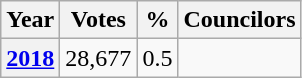<table class="wikitable">
<tr>
<th>Year</th>
<th>Votes</th>
<th>%</th>
<th>Councilors</th>
</tr>
<tr>
<th><a href='#'>2018</a></th>
<td>28,677</td>
<td>0.5</td>
<td></td>
</tr>
</table>
